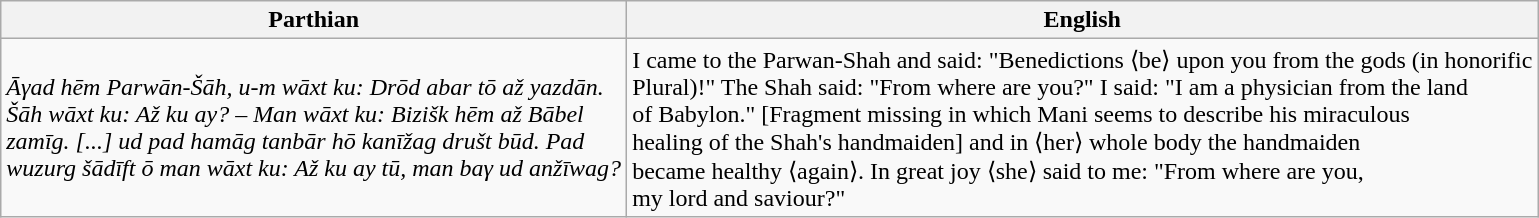<table class="wikitable">
<tr>
<th>Parthian</th>
<th>English</th>
</tr>
<tr>
<td><em>Āγad hēm Parwān-Šāh, u-m wāxt ku: Drōd abar tō až yazdān.</em><br><em>Šāh wāxt ku: Až ku ay? – Man wāxt ku: Bizišk hēm až Bābel</em><br><em>zamīg. [...] ud pad hamāg tanbār hō kanīžag društ būd. Pad</em><br><em>wuzurg šādīft ō man wāxt ku: Až ku ay tū, man baγ ud anžīwag?</em></td>
<td>I came to the Parwan-Shah and said: "Benedictions ⟨be⟩ upon you from the gods (in honorific<br>Plural)!" The Shah said: "From where are you?" I said: "I am a physician from the land<br>of Babylon." [Fragment missing in which Mani seems to describe his miraculous<br>healing of the Shah's handmaiden] and in ⟨her⟩ whole body the handmaiden<br>became healthy ⟨again⟩. In great joy ⟨she⟩ said to me: "From where are you,<br>my lord and saviour?"</td>
</tr>
</table>
